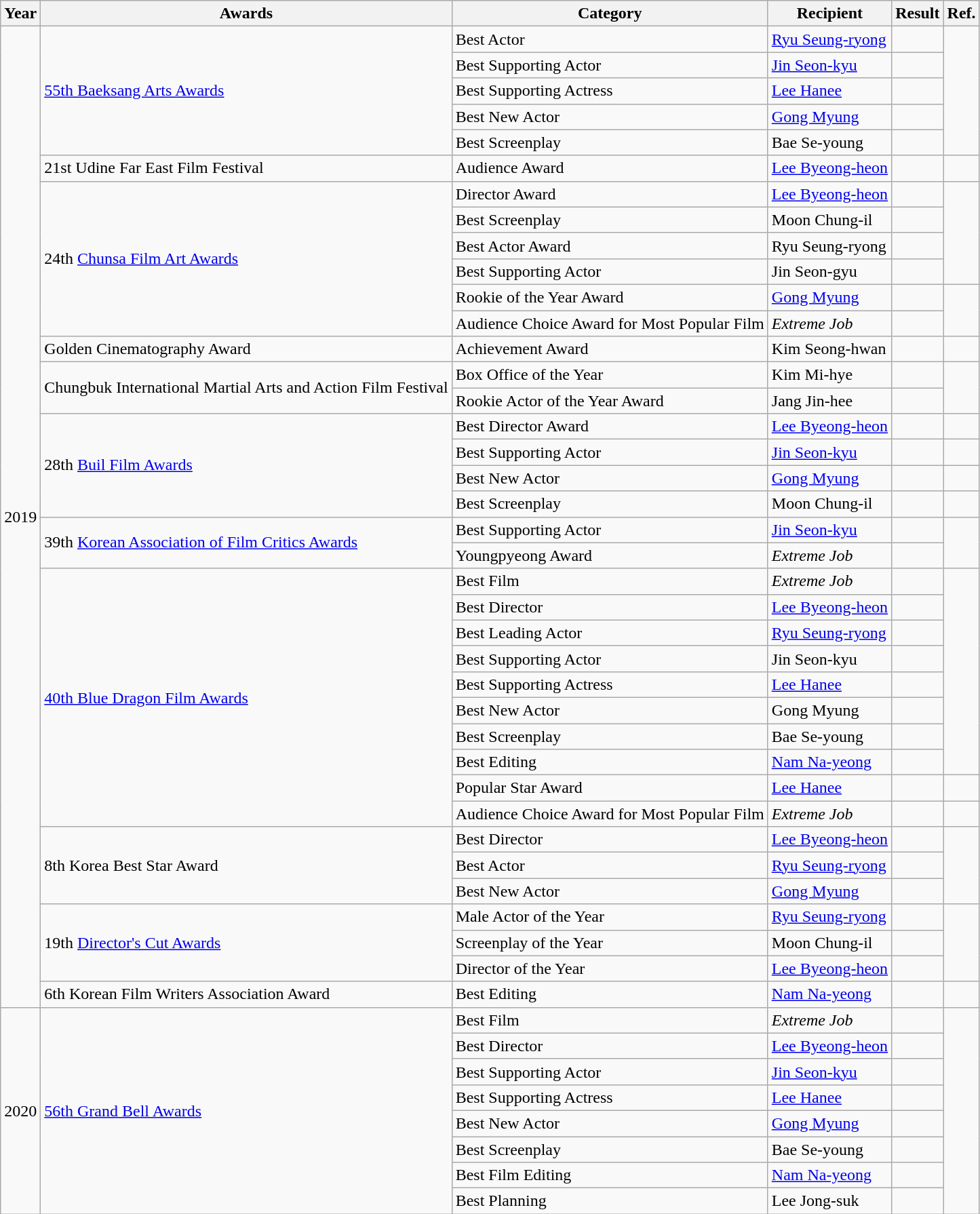<table class="wikitable sortable">
<tr>
<th>Year</th>
<th>Awards</th>
<th>Category</th>
<th>Recipient</th>
<th>Result</th>
<th>Ref.</th>
</tr>
<tr>
<td rowspan="38">2019</td>
<td rowspan="5"><a href='#'>55th Baeksang Arts Awards</a></td>
<td>Best Actor</td>
<td><a href='#'>Ryu Seung-ryong</a></td>
<td></td>
<td rowspan="5"></td>
</tr>
<tr>
<td>Best Supporting Actor</td>
<td><a href='#'>Jin Seon-kyu</a></td>
<td></td>
</tr>
<tr>
<td>Best Supporting Actress</td>
<td><a href='#'>Lee Hanee</a></td>
<td></td>
</tr>
<tr>
<td>Best New Actor</td>
<td><a href='#'>Gong Myung</a></td>
<td></td>
</tr>
<tr>
<td>Best Screenplay</td>
<td>Bae Se-young</td>
<td></td>
</tr>
<tr>
<td>21st Udine Far East Film Festival</td>
<td>Audience Award</td>
<td><a href='#'>Lee Byeong-heon</a></td>
<td></td>
<td></td>
</tr>
<tr>
<td rowspan="6">24th <a href='#'>Chunsa Film Art Awards</a></td>
<td>Director Award</td>
<td><a href='#'>Lee Byeong-heon</a></td>
<td></td>
<td rowspan="4"></td>
</tr>
<tr>
<td>Best Screenplay</td>
<td>Moon Chung-il</td>
<td></td>
</tr>
<tr>
<td>Best Actor Award</td>
<td>Ryu Seung-ryong</td>
<td></td>
</tr>
<tr>
<td>Best Supporting Actor</td>
<td>Jin Seon-gyu</td>
<td></td>
</tr>
<tr>
<td>Rookie of the Year Award</td>
<td><a href='#'>Gong Myung</a></td>
<td></td>
<td rowspan="2"></td>
</tr>
<tr>
<td>Audience Choice Award for Most Popular Film</td>
<td><em>Extreme Job</em></td>
<td></td>
</tr>
<tr>
<td>Golden Cinematography Award</td>
<td>Achievement Award</td>
<td>Kim Seong-hwan</td>
<td></td>
<td></td>
</tr>
<tr>
<td rowspan="2">Chungbuk International Martial Arts and Action Film Festival</td>
<td>Box Office of the Year</td>
<td>Kim Mi-hye</td>
<td></td>
<td rowspan="2"></td>
</tr>
<tr>
<td>Rookie Actor of the Year Award</td>
<td>Jang Jin-hee</td>
<td></td>
</tr>
<tr>
<td rowspan="4">28th <a href='#'>Buil Film Awards</a></td>
<td>Best Director Award</td>
<td><a href='#'>Lee Byeong-heon</a></td>
<td></td>
<td></td>
</tr>
<tr>
<td>Best Supporting Actor</td>
<td><a href='#'>Jin Seon-kyu</a></td>
<td></td>
<td></td>
</tr>
<tr>
<td>Best New Actor</td>
<td><a href='#'>Gong Myung</a></td>
<td></td>
<td></td>
</tr>
<tr>
<td>Best Screenplay</td>
<td>Moon Chung-il</td>
<td></td>
<td></td>
</tr>
<tr>
<td rowspan="2">39th <a href='#'>Korean Association of Film Critics Awards</a></td>
<td>Best Supporting Actor</td>
<td><a href='#'>Jin Seon-kyu</a></td>
<td></td>
<td rowspan="2"></td>
</tr>
<tr>
<td>Youngpyeong Award</td>
<td><em>Extreme Job</em></td>
<td></td>
</tr>
<tr>
<td rowspan="10"><a href='#'>40th Blue Dragon Film Awards</a></td>
<td>Best Film</td>
<td><em>Extreme Job</em></td>
<td></td>
<td rowspan="8"></td>
</tr>
<tr>
<td>Best Director</td>
<td><a href='#'>Lee Byeong-heon</a></td>
<td></td>
</tr>
<tr>
<td>Best Leading Actor</td>
<td><a href='#'>Ryu Seung-ryong</a></td>
<td></td>
</tr>
<tr>
<td>Best Supporting Actor</td>
<td>Jin Seon-kyu</td>
<td></td>
</tr>
<tr>
<td>Best Supporting Actress</td>
<td><a href='#'>Lee Hanee</a></td>
<td></td>
</tr>
<tr>
<td>Best New Actor</td>
<td>Gong Myung</td>
<td></td>
</tr>
<tr>
<td>Best Screenplay</td>
<td>Bae Se-young</td>
<td></td>
</tr>
<tr>
<td>Best Editing</td>
<td><a href='#'>Nam Na-yeong</a></td>
<td></td>
</tr>
<tr>
<td>Popular Star Award</td>
<td><a href='#'>Lee Hanee</a></td>
<td></td>
<td></td>
</tr>
<tr>
<td>Audience Choice Award for Most Popular Film</td>
<td><em>Extreme Job</em></td>
<td></td>
<td></td>
</tr>
<tr>
<td Rowspan="3">8th Korea Best Star Award</td>
<td>Best Director</td>
<td><a href='#'>Lee Byeong-heon</a></td>
<td></td>
<td rowspan="3"></td>
</tr>
<tr>
<td>Best Actor</td>
<td><a href='#'>Ryu Seung-ryong</a></td>
<td></td>
</tr>
<tr>
<td>Best New Actor</td>
<td><a href='#'>Gong Myung</a></td>
<td></td>
</tr>
<tr>
<td rowspan="3">19th <a href='#'>Director's Cut Awards</a></td>
<td>Male Actor of the Year</td>
<td><a href='#'>Ryu Seung-ryong</a></td>
<td></td>
<td rowspan="3"></td>
</tr>
<tr>
<td>Screenplay of the Year</td>
<td>Moon Chung-il</td>
<td></td>
</tr>
<tr>
<td>Director of the Year</td>
<td><a href='#'>Lee Byeong-heon</a></td>
<td></td>
</tr>
<tr>
<td>6th Korean Film Writers Association Award</td>
<td>Best Editing</td>
<td><a href='#'>Nam Na-yeong</a></td>
<td></td>
<td></td>
</tr>
<tr>
<td rowspan="8">2020</td>
<td rowspan="8"><a href='#'>56th Grand Bell Awards</a></td>
<td>Best Film</td>
<td><em>Extreme Job</em></td>
<td></td>
<td rowspan="8"></td>
</tr>
<tr>
<td>Best Director</td>
<td><a href='#'>Lee Byeong-heon</a></td>
<td></td>
</tr>
<tr>
<td>Best Supporting Actor</td>
<td><a href='#'>Jin Seon-kyu</a></td>
<td></td>
</tr>
<tr>
<td>Best Supporting Actress</td>
<td><a href='#'>Lee Hanee</a></td>
<td></td>
</tr>
<tr>
<td>Best New Actor</td>
<td><a href='#'>Gong Myung</a></td>
<td></td>
</tr>
<tr>
<td>Best Screenplay</td>
<td>Bae Se-young</td>
<td></td>
</tr>
<tr>
<td>Best Film Editing</td>
<td><a href='#'>Nam Na-yeong</a></td>
<td></td>
</tr>
<tr>
<td>Best Planning</td>
<td>Lee Jong-suk</td>
<td></td>
</tr>
</table>
